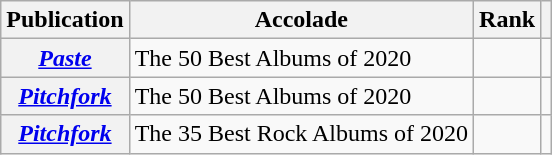<table class="wikitable sortable plainrowheaders">
<tr>
<th scope="col">Publication</th>
<th scope="col">Accolade</th>
<th scope="col">Rank</th>
<th scope="col" class="unsortable"></th>
</tr>
<tr>
<th scope="row"><em><a href='#'>Paste</a></em></th>
<td>The 50 Best Albums of 2020</td>
<td></td>
<td></td>
</tr>
<tr>
<th scope="row"><em><a href='#'>Pitchfork</a></em></th>
<td>The 50 Best Albums of 2020</td>
<td></td>
<td></td>
</tr>
<tr>
<th scope="row"><em><a href='#'>Pitchfork</a></em></th>
<td>The 35 Best Rock Albums of 2020</td>
<td></td>
<td></td>
</tr>
</table>
